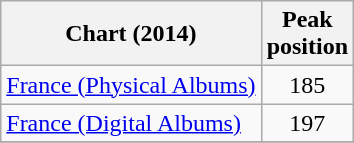<table class="wikitable sortable plainrowheaders">
<tr>
<th scope="col">Chart (2014)</th>
<th scope="col">Peak<br>position</th>
</tr>
<tr>
<td align="left"><a href='#'>France (Physical Albums)</a></td>
<td align="center">185</td>
</tr>
<tr>
<td align="left"><a href='#'>France (Digital Albums)</a></td>
<td align="center">197</td>
</tr>
<tr>
</tr>
</table>
